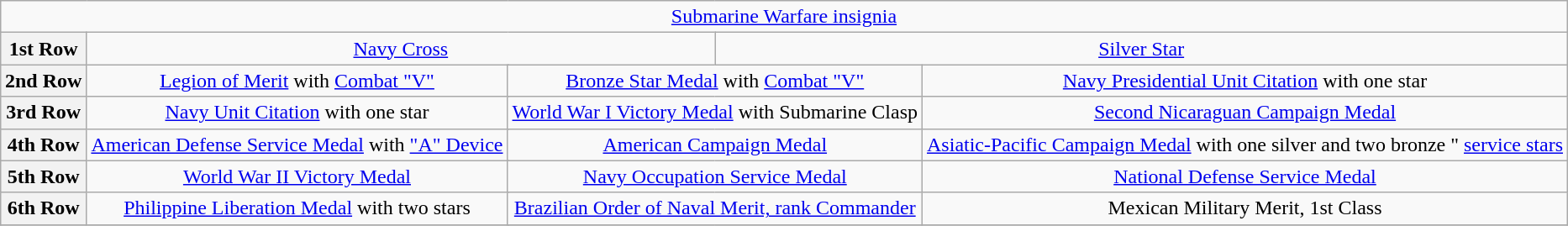<table class="wikitable" style="margin:1em auto; text-align:center;">
<tr>
<td colspan="17"><a href='#'>Submarine Warfare insignia</a></td>
</tr>
<tr>
<th>1st Row</th>
<td colspan="7"><a href='#'>Navy Cross</a></td>
<td colspan="8"><a href='#'>Silver Star</a></td>
</tr>
<tr>
<th>2nd Row</th>
<td colspan="4"><a href='#'>Legion of Merit</a> with <a href='#'>Combat "V"</a></td>
<td colspan="4"><a href='#'>Bronze Star Medal</a> with <a href='#'>Combat "V"</a></td>
<td colspan="4"><a href='#'>Navy Presidential Unit Citation</a> with one star</td>
</tr>
<tr>
<th>3rd Row</th>
<td colspan="4"><a href='#'>Navy Unit Citation</a> with one star</td>
<td colspan="4"><a href='#'>World War I Victory Medal</a> with Submarine Clasp</td>
<td colspan="4"><a href='#'>Second Nicaraguan Campaign Medal</a></td>
</tr>
<tr>
<th>4th Row</th>
<td colspan="4"><a href='#'>American Defense Service Medal</a> with <a href='#'>"A" Device</a></td>
<td colspan="4"><a href='#'>American Campaign Medal</a></td>
<td colspan="4"><a href='#'>Asiatic-Pacific Campaign Medal</a> with one silver and two bronze " <a href='#'>service stars</a></td>
</tr>
<tr>
<th>5th Row</th>
<td colspan="4"><a href='#'>World War II Victory Medal</a></td>
<td colspan="4"><a href='#'>Navy Occupation Service Medal</a></td>
<td colspan="4"><a href='#'>National Defense Service Medal</a></td>
</tr>
<tr>
<th>6th Row</th>
<td colspan="4"><a href='#'>Philippine Liberation Medal</a> with two stars</td>
<td colspan="4"><a href='#'>Brazilian Order of Naval Merit, rank Commander</a></td>
<td colspan="4">Mexican Military Merit, 1st Class</td>
</tr>
<tr>
</tr>
</table>
